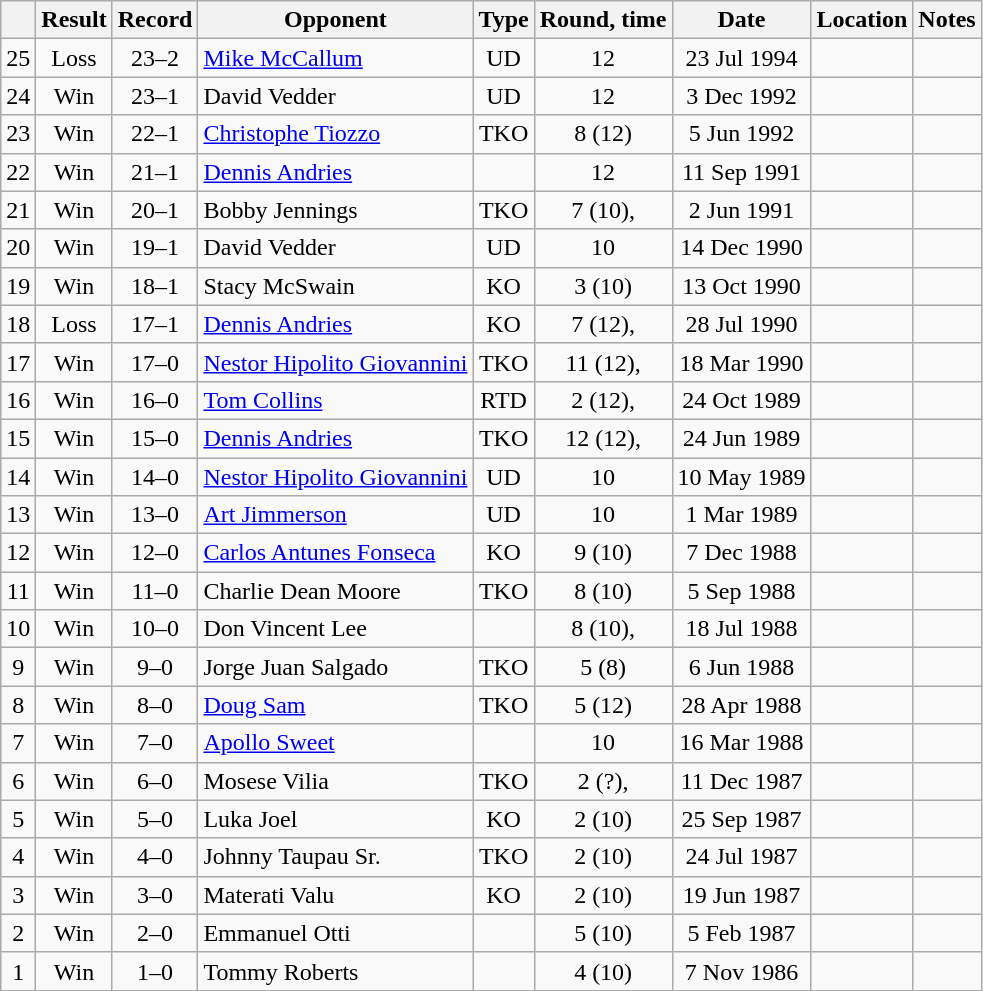<table class=wikitable style=text-align:center>
<tr>
<th></th>
<th>Result</th>
<th>Record</th>
<th>Opponent</th>
<th>Type</th>
<th>Round, time</th>
<th>Date</th>
<th>Location</th>
<th>Notes</th>
</tr>
<tr>
<td>25</td>
<td>Loss</td>
<td>23–2</td>
<td align=left><a href='#'>Mike McCallum</a></td>
<td>UD</td>
<td>12</td>
<td>23 Jul 1994</td>
<td align=left></td>
<td align=left></td>
</tr>
<tr>
<td>24</td>
<td>Win</td>
<td>23–1</td>
<td align=left>David Vedder</td>
<td>UD</td>
<td>12</td>
<td>3 Dec 1992</td>
<td align=left></td>
<td align=left></td>
</tr>
<tr>
<td>23</td>
<td>Win</td>
<td>22–1</td>
<td align=left><a href='#'>Christophe Tiozzo</a></td>
<td>TKO</td>
<td>8 (12)</td>
<td>5 Jun 1992</td>
<td align=left></td>
<td align=left></td>
</tr>
<tr>
<td>22</td>
<td>Win</td>
<td>21–1</td>
<td align=left><a href='#'>Dennis Andries</a></td>
<td></td>
<td>12</td>
<td>11 Sep 1991</td>
<td align=left></td>
<td align=left></td>
</tr>
<tr>
<td>21</td>
<td>Win</td>
<td>20–1</td>
<td align=left>Bobby Jennings</td>
<td>TKO</td>
<td>7 (10), </td>
<td>2 Jun 1991</td>
<td align=left></td>
<td align=left></td>
</tr>
<tr>
<td>20</td>
<td>Win</td>
<td>19–1</td>
<td align=left>David Vedder</td>
<td>UD</td>
<td>10</td>
<td>14 Dec 1990</td>
<td align=left></td>
<td align=left></td>
</tr>
<tr>
<td>19</td>
<td>Win</td>
<td>18–1</td>
<td align=left>Stacy McSwain</td>
<td>KO</td>
<td>3 (10)</td>
<td>13 Oct 1990</td>
<td align=left></td>
<td align=left></td>
</tr>
<tr>
<td>18</td>
<td>Loss</td>
<td>17–1</td>
<td align=left><a href='#'>Dennis Andries</a></td>
<td>KO</td>
<td>7 (12), </td>
<td>28 Jul 1990</td>
<td align=left></td>
<td align=left></td>
</tr>
<tr>
<td>17</td>
<td>Win</td>
<td>17–0</td>
<td align=left><a href='#'>Nestor Hipolito Giovannini</a></td>
<td>TKO</td>
<td>11 (12), </td>
<td>18 Mar 1990</td>
<td align=left></td>
<td align=left></td>
</tr>
<tr>
<td>16</td>
<td>Win</td>
<td>16–0</td>
<td align=left><a href='#'>Tom Collins</a></td>
<td>RTD</td>
<td>2 (12), </td>
<td>24 Oct 1989</td>
<td align=left></td>
<td align=left></td>
</tr>
<tr>
<td>15</td>
<td>Win</td>
<td>15–0</td>
<td align=left><a href='#'>Dennis Andries</a></td>
<td>TKO</td>
<td>12 (12), </td>
<td>24 Jun 1989</td>
<td align=left></td>
<td align=left></td>
</tr>
<tr>
<td>14</td>
<td>Win</td>
<td>14–0</td>
<td align=left><a href='#'>Nestor Hipolito Giovannini</a></td>
<td>UD</td>
<td>10</td>
<td>10 May 1989</td>
<td align=left></td>
<td align=left></td>
</tr>
<tr>
<td>13</td>
<td>Win</td>
<td>13–0</td>
<td align=left><a href='#'>Art Jimmerson</a></td>
<td>UD</td>
<td>10</td>
<td>1 Mar 1989</td>
<td align=left></td>
<td align=left></td>
</tr>
<tr>
<td>12</td>
<td>Win</td>
<td>12–0</td>
<td align=left><a href='#'>Carlos Antunes Fonseca</a></td>
<td>KO</td>
<td>9 (10)</td>
<td>7 Dec 1988</td>
<td align=left></td>
<td align=left></td>
</tr>
<tr>
<td>11</td>
<td>Win</td>
<td>11–0</td>
<td align=left>Charlie Dean Moore</td>
<td>TKO</td>
<td>8 (10)</td>
<td>5 Sep 1988</td>
<td align=left></td>
<td align=left></td>
</tr>
<tr>
<td>10</td>
<td>Win</td>
<td>10–0</td>
<td align=left>Don Vincent Lee</td>
<td></td>
<td>8 (10), </td>
<td>18 Jul 1988</td>
<td align=left></td>
<td align=left></td>
</tr>
<tr>
<td>9</td>
<td>Win</td>
<td>9–0</td>
<td align=left>Jorge Juan Salgado</td>
<td>TKO</td>
<td>5 (8)</td>
<td>6 Jun 1988</td>
<td align=left></td>
<td align=left></td>
</tr>
<tr>
<td>8</td>
<td>Win</td>
<td>8–0</td>
<td align=left><a href='#'>Doug Sam</a></td>
<td>TKO</td>
<td>5 (12)</td>
<td>28 Apr 1988</td>
<td align=left></td>
<td align=left></td>
</tr>
<tr>
<td>7</td>
<td>Win</td>
<td>7–0</td>
<td align=left><a href='#'>Apollo Sweet</a></td>
<td></td>
<td>10</td>
<td>16 Mar 1988</td>
<td align=left></td>
<td align=left></td>
</tr>
<tr>
<td>6</td>
<td>Win</td>
<td>6–0</td>
<td align=left>Mosese Vilia</td>
<td>TKO</td>
<td>2 (?), </td>
<td>11 Dec 1987</td>
<td align=left></td>
<td align=left></td>
</tr>
<tr>
<td>5</td>
<td>Win</td>
<td>5–0</td>
<td align=left>Luka Joel</td>
<td>KO</td>
<td>2 (10)</td>
<td>25 Sep 1987</td>
<td align=left></td>
<td align=left></td>
</tr>
<tr>
<td>4</td>
<td>Win</td>
<td>4–0</td>
<td align=left>Johnny Taupau Sr.</td>
<td>TKO</td>
<td>2 (10)</td>
<td>24 Jul 1987</td>
<td align=left></td>
<td align=left></td>
</tr>
<tr>
<td>3</td>
<td>Win</td>
<td>3–0</td>
<td align=left>Materati Valu</td>
<td>KO</td>
<td>2 (10)</td>
<td>19 Jun 1987</td>
<td align=left></td>
<td align=left></td>
</tr>
<tr>
<td>2</td>
<td>Win</td>
<td>2–0</td>
<td align=left>Emmanuel Otti</td>
<td></td>
<td>5 (10)</td>
<td>5 Feb 1987</td>
<td align=left></td>
<td align=left></td>
</tr>
<tr>
<td>1</td>
<td>Win</td>
<td>1–0</td>
<td align=left>Tommy Roberts</td>
<td></td>
<td>4 (10)</td>
<td>7 Nov 1986</td>
<td align=left></td>
<td align=left></td>
</tr>
</table>
